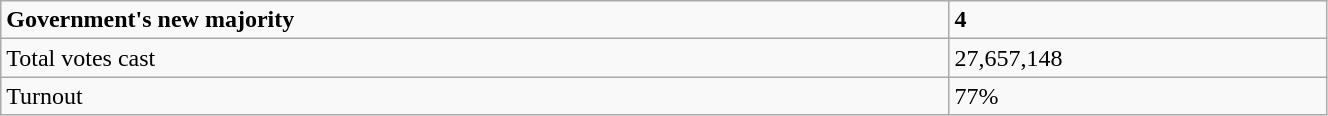<table class="wikitable" style="width:70%">
<tr>
<td><strong>Government's new majority</strong></td>
<td><strong>4</strong></td>
</tr>
<tr>
<td>Total votes cast</td>
<td>27,657,148</td>
</tr>
<tr>
<td>Turnout</td>
<td>77%</td>
</tr>
</table>
